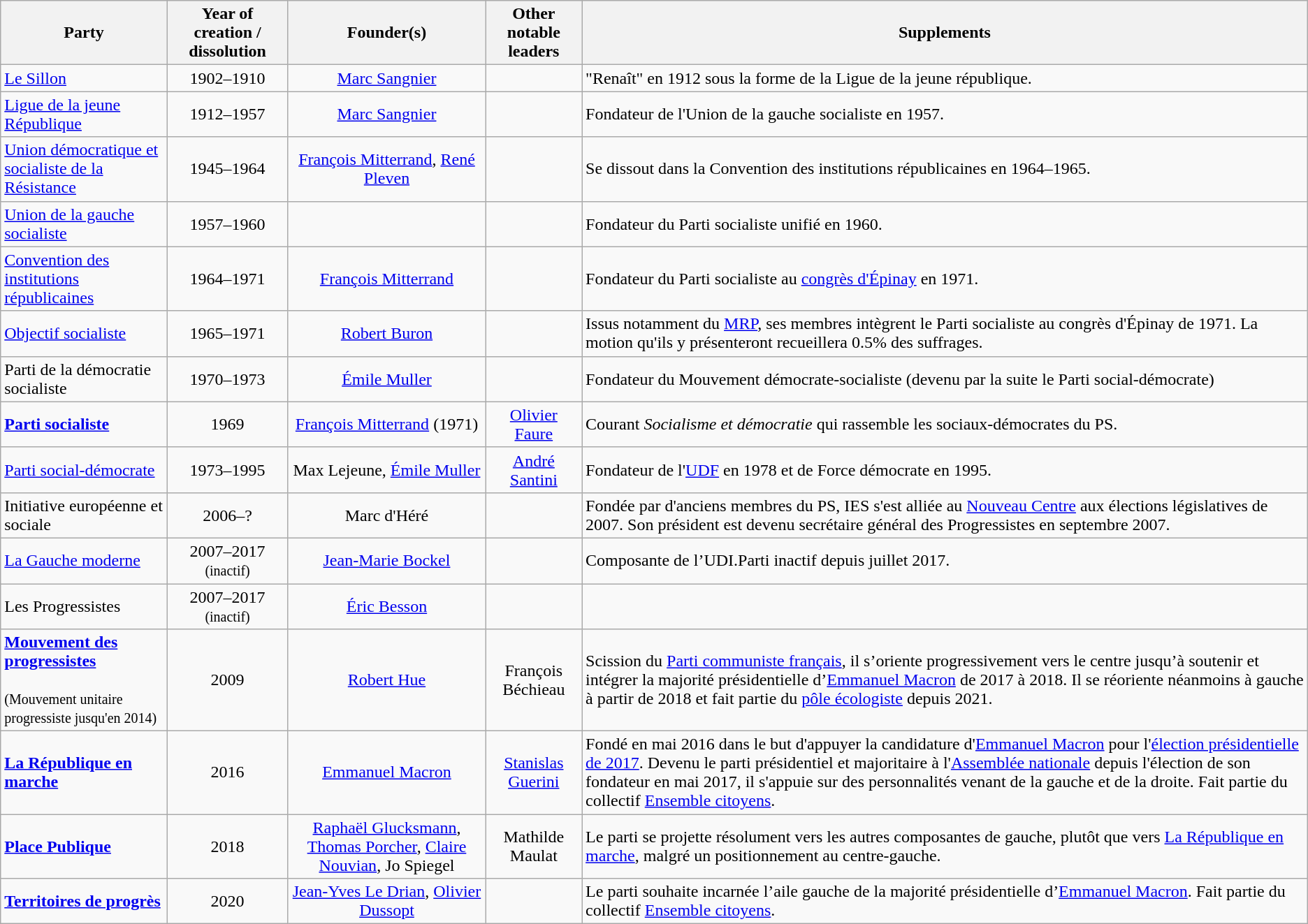<table class="wikitable sortable" align="center">
<tr>
<th>Party</th>
<th>Year of creation / dissolution</th>
<th>Founder(s)</th>
<th>Other notable leaders</th>
<th>Supplements</th>
</tr>
<tr>
<td><a href='#'>Le Sillon</a></td>
<td align="center">1902–1910</td>
<td align="center"><a href='#'>Marc Sangnier</a></td>
<td align="center"></td>
<td>"Renaît" en 1912 sous la forme de la Ligue de la jeune république.</td>
</tr>
<tr>
<td><a href='#'>Ligue de la jeune République</a></td>
<td align="center">1912–1957</td>
<td align="center"><a href='#'>Marc Sangnier</a></td>
<td align="center"></td>
<td>Fondateur de l'Union de la gauche socialiste en 1957.</td>
</tr>
<tr>
<td><a href='#'>Union démocratique et socialiste de la Résistance</a></td>
<td align="center">1945–1964</td>
<td align="center"><a href='#'>François Mitterrand</a>, <a href='#'>René Pleven</a></td>
<td align="center"></td>
<td>Se dissout dans la Convention des institutions républicaines en 1964–1965.</td>
</tr>
<tr>
<td><a href='#'>Union de la gauche socialiste</a></td>
<td align="center">1957–1960</td>
<td align="center"></td>
<td align="center"></td>
<td>Fondateur du Parti socialiste unifié en 1960.</td>
</tr>
<tr>
<td><a href='#'>Convention des institutions républicaines</a></td>
<td align="center">1964–1971</td>
<td align="center"><a href='#'>François Mitterrand</a></td>
<td align="center"></td>
<td>Fondateur du Parti socialiste au <a href='#'>congrès d'Épinay</a> en 1971.</td>
</tr>
<tr>
<td><a href='#'>Objectif socialiste</a></td>
<td align="center">1965–1971</td>
<td align="center"><a href='#'>Robert Buron</a></td>
<td align="center"></td>
<td>Issus notamment du <a href='#'>MRP</a>, ses membres intègrent le Parti socialiste au congrès d'Épinay de 1971. La motion qu'ils y présenteront recueillera 0.5% des suffrages.</td>
</tr>
<tr>
<td>Parti de la démocratie socialiste</td>
<td align="center">1970–1973</td>
<td align="center"><a href='#'>Émile Muller</a></td>
<td align="center"></td>
<td>Fondateur du Mouvement démocrate-socialiste (devenu par la suite le Parti social-démocrate)</td>
</tr>
<tr>
<td><strong><a href='#'>Parti socialiste</a></strong></td>
<td align="center">1969</td>
<td align="center"><a href='#'>François Mitterrand</a> (1971)</td>
<td align="center"><a href='#'>Olivier Faure</a></td>
<td>Courant <em>Socialisme et démocratie</em> qui rassemble les sociaux-démocrates du PS.</td>
</tr>
<tr>
<td><a href='#'>Parti social-démocrate</a></td>
<td align="center">1973–1995</td>
<td align="center">Max Lejeune, <a href='#'>Émile Muller</a></td>
<td align="center"><a href='#'>André Santini</a></td>
<td>Fondateur de l'<a href='#'>UDF</a> en 1978 et de Force démocrate en 1995.</td>
</tr>
<tr>
<td>Initiative européenne et sociale</td>
<td align="center">2006–?</td>
<td align="center">Marc d'Héré</td>
<td align="center"></td>
<td>Fondée par d'anciens membres du PS, IES s'est alliée au <a href='#'>Nouveau Centre</a> aux élections législatives de 2007. Son président est devenu secrétaire général des Progressistes en septembre 2007.</td>
</tr>
<tr>
<td><a href='#'>La Gauche moderne</a></td>
<td align="center">2007–2017 <small>(inactif)</small></td>
<td align="center"><a href='#'>Jean-Marie Bockel</a></td>
<td align="center"></td>
<td>Composante de l’UDI.Parti inactif depuis juillet 2017.</td>
</tr>
<tr>
<td>Les Progressistes</td>
<td align="center">2007–2017 <small>(inactif)</small></td>
<td align="center"><a href='#'>Éric Besson</a></td>
<td align="center"></td>
<td></td>
</tr>
<tr>
<td><strong><a href='#'>Mouvement des progressistes</a></strong><br><br><small>(Mouvement unitaire progressiste jusqu'en 2014)</small></td>
<td align="center">2009</td>
<td align="center"><a href='#'>Robert Hue</a></td>
<td align="center">François Béchieau</td>
<td>Scission du <a href='#'>Parti communiste français</a>, il s’oriente progressivement vers le centre jusqu’à soutenir et intégrer la majorité présidentielle d’<a href='#'>Emmanuel Macron</a> de 2017 à 2018. Il se réoriente néanmoins à gauche à partir de 2018 et fait partie du <a href='#'>pôle écologiste</a> depuis 2021.</td>
</tr>
<tr>
<td><strong><a href='#'>La République en marche</a></strong></td>
<td align="center">2016</td>
<td align="center"><a href='#'>Emmanuel Macron</a></td>
<td align="center"><a href='#'>Stanislas Guerini</a></td>
<td>Fondé en mai 2016 dans le but d'appuyer la candidature d'<a href='#'>Emmanuel Macron</a> pour l'<a href='#'>élection présidentielle de 2017</a>. Devenu le parti présidentiel et majoritaire à l'<a href='#'>Assemblée nationale</a> depuis l'élection de son fondateur en mai 2017, il s'appuie sur des personnalités venant de la gauche et de la droite. Fait partie du collectif <a href='#'>Ensemble citoyens</a>.</td>
</tr>
<tr>
<td><strong><a href='#'>Place Publique</a></strong></td>
<td align="center">2018</td>
<td align="center"><a href='#'>Raphaël Glucksmann</a>, <a href='#'>Thomas Porcher</a>, <a href='#'>Claire Nouvian</a>, Jo Spiegel</td>
<td align="center">Mathilde Maulat</td>
<td>Le parti se projette résolument vers les autres composantes de gauche, plutôt que vers <a href='#'>La République en marche</a>, malgré un positionnement au centre-gauche.</td>
</tr>
<tr>
<td><strong><a href='#'>Territoires de progrès</a></strong></td>
<td align="center">2020</td>
<td align="center"><a href='#'>Jean-Yves Le Drian</a>, <a href='#'>Olivier Dussopt</a></td>
<td align="center"></td>
<td>Le parti souhaite incarnée l’aile gauche de la majorité présidentielle d’<a href='#'>Emmanuel Macron</a>. Fait partie du collectif <a href='#'>Ensemble citoyens</a>.</td>
</tr>
</table>
